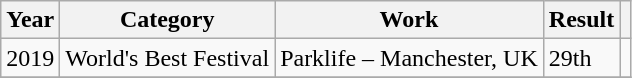<table class="wikitable">
<tr>
<th>Year</th>
<th>Category</th>
<th>Work</th>
<th>Result</th>
<th></th>
</tr>
<tr>
<td>2019</td>
<td>World's Best Festival</td>
<td>Parklife – Manchester, UK</td>
<td>29th</td>
<td></td>
</tr>
<tr>
</tr>
</table>
